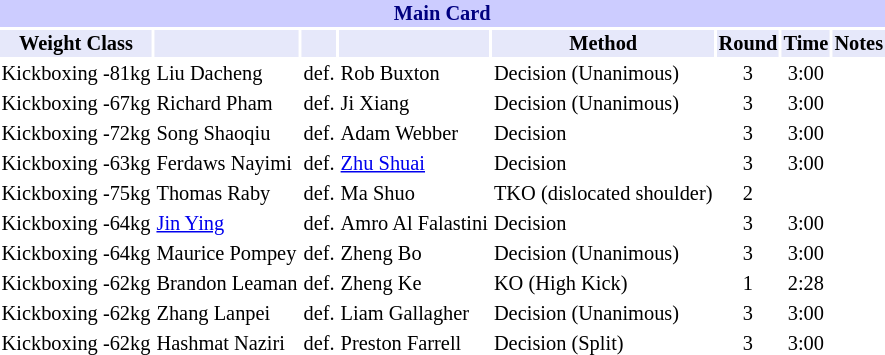<table class="toccolours" style="font-size: 85%;">
<tr>
<th colspan="8" style="background-color: #ccf; color: #000080; text-align: center;"><strong>Main Card</strong></th>
</tr>
<tr>
<th colspan="1" style="background-color: #E6E8FA; color: #000000; text-align: center;">Weight Class</th>
<th colspan="1" style="background-color: #E6E8FA; color: #000000; text-align: center;"></th>
<th colspan="1" style="background-color: #E6E8FA; color: #000000; text-align: center;"></th>
<th colspan="1" style="background-color: #E6E8FA; color: #000000; text-align: center;"></th>
<th colspan="1" style="background-color: #E6E8FA; color: #000000; text-align: center;">Method</th>
<th colspan="1" style="background-color: #E6E8FA; color: #000000; text-align: center;">Round</th>
<th colspan="1" style="background-color: #E6E8FA; color: #000000; text-align: center;">Time</th>
<th colspan="1" style="background-color: #E6E8FA; color: #000000; text-align: center;">Notes</th>
</tr>
<tr>
<td>Kickboxing -81kg</td>
<td> Liu Dacheng</td>
<td align=center>def.</td>
<td> Rob Buxton</td>
<td>Decision (Unanimous)</td>
<td align=center>3</td>
<td align=center>3:00</td>
</tr>
<tr>
<td>Kickboxing -67kg</td>
<td> Richard Pham</td>
<td align=center>def.</td>
<td> Ji Xiang</td>
<td>Decision (Unanimous)</td>
<td align=center>3</td>
<td align=center>3:00</td>
</tr>
<tr>
<td>Kickboxing -72kg</td>
<td> Song Shaoqiu</td>
<td align=center>def.</td>
<td> Adam Webber</td>
<td>Decision</td>
<td align=center>3</td>
<td align=center>3:00</td>
</tr>
<tr>
<td>Kickboxing -63kg</td>
<td> Ferdaws Nayimi</td>
<td align=center>def.</td>
<td> <a href='#'>Zhu Shuai</a></td>
<td>Decision</td>
<td align=center>3</td>
<td align=center>3:00</td>
</tr>
<tr>
<td>Kickboxing -75kg</td>
<td> Thomas Raby</td>
<td align=center>def.</td>
<td> Ma Shuo</td>
<td>TKO (dislocated shoulder)</td>
<td align=center>2</td>
<td align=center></td>
</tr>
<tr>
<td>Kickboxing -64kg</td>
<td> <a href='#'>Jin Ying</a></td>
<td align=center>def.</td>
<td> Amro Al Falastini</td>
<td>Decision</td>
<td align=center>3</td>
<td align=center>3:00</td>
</tr>
<tr>
<td>Kickboxing -64kg</td>
<td> Maurice Pompey</td>
<td align=center>def.</td>
<td> Zheng Bo</td>
<td>Decision (Unanimous)</td>
<td align=center>3</td>
<td align=center>3:00</td>
</tr>
<tr>
<td>Kickboxing -62kg</td>
<td> Brandon Leaman</td>
<td align=center>def.</td>
<td> Zheng Ke</td>
<td>KO (High Kick)</td>
<td align=center>1</td>
<td align=center>2:28</td>
</tr>
<tr>
<td>Kickboxing -62kg</td>
<td> Zhang Lanpei</td>
<td align=center>def.</td>
<td> Liam Gallagher</td>
<td>Decision (Unanimous)</td>
<td align=center>3</td>
<td align=center>3:00</td>
</tr>
<tr>
<td>Kickboxing -62kg</td>
<td> Hashmat Naziri</td>
<td align=center>def.</td>
<td> Preston Farrell</td>
<td>Decision (Split)</td>
<td align=center>3</td>
<td align=center>3:00</td>
<td></td>
</tr>
</table>
